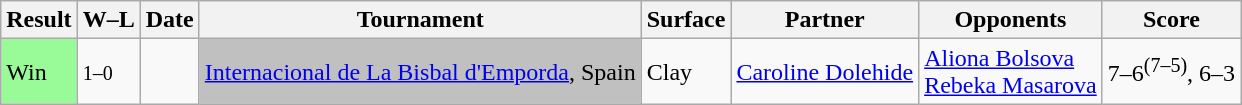<table class="wikitable">
<tr>
<th>Result</th>
<th class="unsortable">W–L</th>
<th>Date</th>
<th>Tournament</th>
<th>Surface</th>
<th>Partner</th>
<th>Opponents</th>
<th class="unsortable">Score</th>
</tr>
<tr>
<td bgcolor=98fb98>Win</td>
<td><small>1–0</small></td>
<td><a href='#'></a></td>
<td bgcolor=silver><a href='#'>Internacional de La Bisbal d'Emporda</a>, Spain</td>
<td>Clay</td>
<td> <a href='#'>Caroline Dolehide</a></td>
<td> <a href='#'>Aliona Bolsova</a> <br>  <a href='#'>Rebeka Masarova</a></td>
<td>7–6<sup>(7–5)</sup>, 6–3</td>
</tr>
</table>
